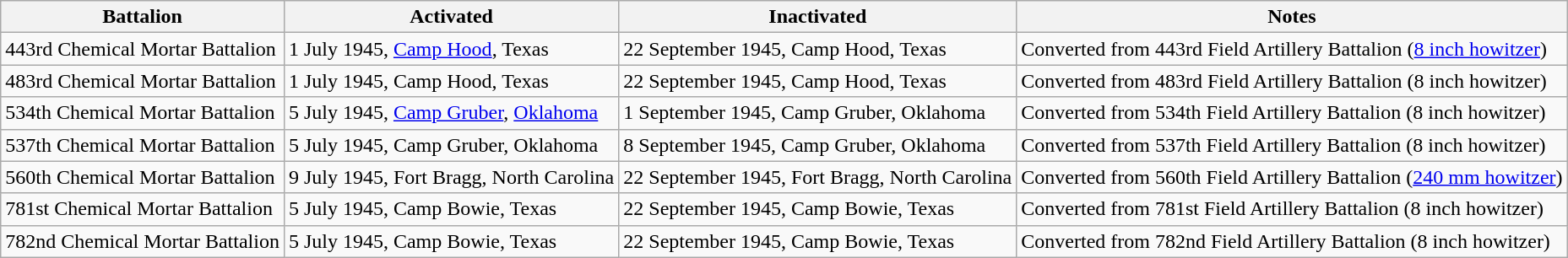<table class="wikitable">
<tr>
<th>Battalion</th>
<th>Activated</th>
<th>Inactivated</th>
<th>Notes</th>
</tr>
<tr>
<td>443rd Chemical Mortar Battalion</td>
<td>1 July 1945, <a href='#'>Camp Hood</a>, Texas</td>
<td>22 September 1945, Camp Hood, Texas</td>
<td>Converted from 443rd Field Artillery Battalion (<a href='#'>8 inch howitzer</a>)</td>
</tr>
<tr>
<td>483rd Chemical Mortar Battalion</td>
<td>1 July 1945, Camp Hood, Texas</td>
<td>22 September 1945, Camp Hood, Texas</td>
<td>Converted from 483rd Field Artillery Battalion (8 inch howitzer)</td>
</tr>
<tr>
<td>534th Chemical Mortar Battalion</td>
<td>5 July 1945, <a href='#'>Camp Gruber</a>, <a href='#'>Oklahoma</a></td>
<td>1 September 1945, Camp Gruber, Oklahoma</td>
<td>Converted from 534th Field Artillery Battalion (8 inch howitzer)</td>
</tr>
<tr>
<td>537th Chemical Mortar Battalion</td>
<td>5 July 1945, Camp Gruber, Oklahoma</td>
<td>8 September 1945, Camp Gruber, Oklahoma</td>
<td>Converted from 537th Field Artillery Battalion (8 inch howitzer)</td>
</tr>
<tr>
<td>560th Chemical Mortar Battalion</td>
<td>9 July 1945, Fort Bragg, North Carolina</td>
<td>22 September 1945, Fort Bragg, North Carolina</td>
<td>Converted from 560th Field Artillery Battalion (<a href='#'>240 mm howitzer</a>)</td>
</tr>
<tr>
<td>781st Chemical Mortar Battalion</td>
<td>5 July 1945, Camp Bowie, Texas</td>
<td>22 September 1945, Camp Bowie, Texas</td>
<td>Converted from 781st Field Artillery Battalion (8 inch howitzer)</td>
</tr>
<tr>
<td>782nd Chemical Mortar Battalion</td>
<td>5 July 1945, Camp Bowie, Texas</td>
<td>22 September 1945, Camp Bowie, Texas</td>
<td>Converted from 782nd Field Artillery Battalion (8 inch howitzer)</td>
</tr>
</table>
